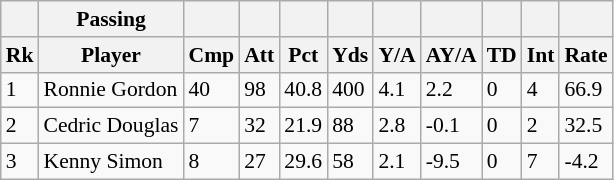<table class="wikitable" style="font-size:90%;">
<tr>
<th></th>
<th>Passing</th>
<th></th>
<th></th>
<th></th>
<th></th>
<th></th>
<th></th>
<th></th>
<th></th>
<th></th>
</tr>
<tr>
<th>Rk</th>
<th>Player</th>
<th>Cmp</th>
<th>Att</th>
<th>Pct</th>
<th>Yds</th>
<th>Y/A</th>
<th>AY/A</th>
<th>TD</th>
<th>Int</th>
<th>Rate</th>
</tr>
<tr>
<td>1</td>
<td>Ronnie Gordon</td>
<td>40</td>
<td>98</td>
<td>40.8</td>
<td>400</td>
<td>4.1</td>
<td>2.2</td>
<td>0</td>
<td>4</td>
<td>66.9</td>
</tr>
<tr>
<td>2</td>
<td>Cedric Douglas</td>
<td>7</td>
<td>32</td>
<td>21.9</td>
<td>88</td>
<td>2.8</td>
<td>-0.1</td>
<td>0</td>
<td>2</td>
<td>32.5</td>
</tr>
<tr>
<td>3</td>
<td>Kenny Simon</td>
<td>8</td>
<td>27</td>
<td>29.6</td>
<td>58</td>
<td>2.1</td>
<td>-9.5</td>
<td>0</td>
<td>7</td>
<td>-4.2</td>
</tr>
</table>
